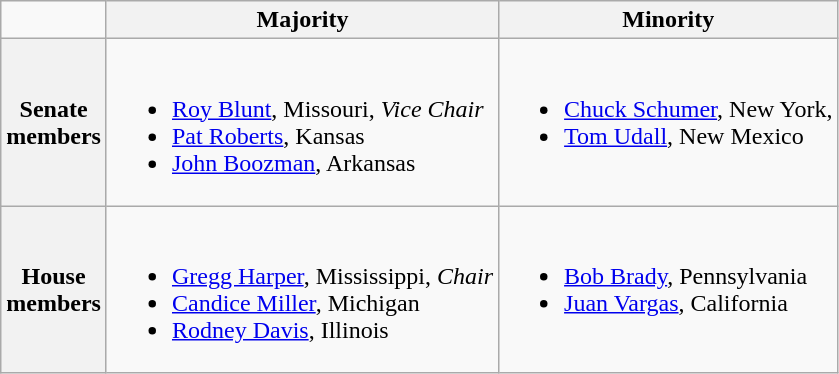<table class=wikitable>
<tr>
<td></td>
<th>Majority</th>
<th>Minority</th>
</tr>
<tr>
<th>Senate<br>members </th>
<td valign="top" ><br><ul><li><a href='#'>Roy Blunt</a>, Missouri, <em>Vice Chair</em></li><li><a href='#'>Pat Roberts</a>, Kansas</li><li><a href='#'>John Boozman</a>, Arkansas</li></ul></td>
<td valign="top" ><br><ul><li><a href='#'>Chuck Schumer</a>, New York,</li><li><a href='#'>Tom Udall</a>, New Mexico</li></ul></td>
</tr>
<tr>
<th>House<br>members </th>
<td valign="top" ><br><ul><li><a href='#'>Gregg Harper</a>, Mississippi, <em>Chair</em></li><li><a href='#'>Candice Miller</a>, Michigan</li><li><a href='#'>Rodney Davis</a>, Illinois</li></ul></td>
<td valign="top" ><br><ul><li><a href='#'>Bob Brady</a>, Pennsylvania</li><li><a href='#'>Juan Vargas</a>, California</li></ul></td>
</tr>
</table>
